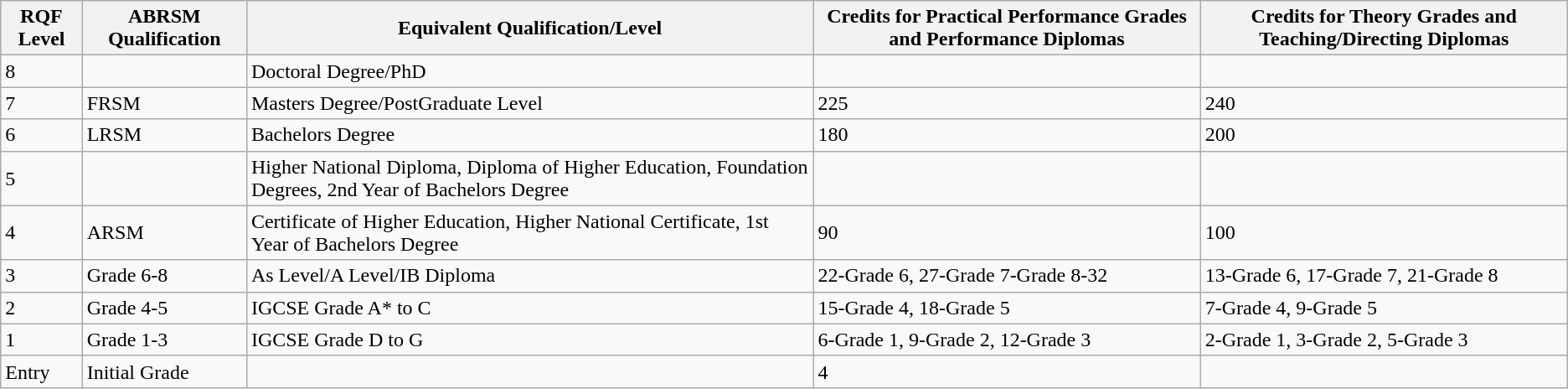<table class="wikitable">
<tr>
<th>RQF Level</th>
<th>ABRSM Qualification</th>
<th>Equivalent Qualification/Level</th>
<th>Credits for Practical Performance Grades and Performance Diplomas</th>
<th>Credits for Theory Grades and Teaching/Directing Diplomas</th>
</tr>
<tr>
<td>8</td>
<td></td>
<td>Doctoral Degree/PhD</td>
<td></td>
<td></td>
</tr>
<tr>
<td>7</td>
<td>FRSM</td>
<td>Masters Degree/PostGraduate Level</td>
<td>225</td>
<td>240</td>
</tr>
<tr>
<td>6</td>
<td>LRSM</td>
<td>Bachelors Degree</td>
<td>180</td>
<td>200</td>
</tr>
<tr>
<td>5</td>
<td></td>
<td>Higher National Diploma, Diploma of Higher Education, Foundation Degrees, 2nd Year of Bachelors Degree</td>
<td></td>
</tr>
<tr>
<td>4</td>
<td>ARSM</td>
<td>Certificate of Higher Education, Higher National Certificate, 1st Year of Bachelors Degree</td>
<td>90</td>
<td>100</td>
</tr>
<tr>
<td>3</td>
<td>Grade 6-8</td>
<td>As Level/A Level/IB Diploma</td>
<td>22-Grade 6, 27-Grade 7-Grade 8-32</td>
<td>13-Grade 6, 17-Grade 7, 21-Grade 8</td>
</tr>
<tr>
<td>2</td>
<td>Grade 4-5</td>
<td>IGCSE Grade A* to C</td>
<td>15-Grade 4, 18-Grade 5</td>
<td>7-Grade 4, 9-Grade 5</td>
</tr>
<tr>
<td>1</td>
<td>Grade 1-3</td>
<td>IGCSE Grade D to G</td>
<td>6-Grade 1, 9-Grade 2, 12-Grade 3</td>
<td>2-Grade 1, 3-Grade 2, 5-Grade 3</td>
</tr>
<tr>
<td>Entry</td>
<td>Initial Grade</td>
<td></td>
<td>4</td>
<td></td>
</tr>
</table>
